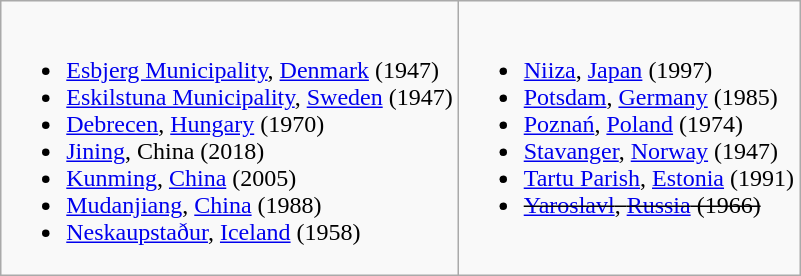<table class="wikitable">
<tr valign="top">
<td><br><ul><li> <a href='#'>Esbjerg Municipality</a>, <a href='#'>Denmark</a> (1947)</li><li> <a href='#'>Eskilstuna Municipality</a>, <a href='#'>Sweden</a> (1947)</li><li> <a href='#'>Debrecen</a>, <a href='#'>Hungary</a> (1970)</li><li> <a href='#'>Jining</a>, China (2018)</li><li> <a href='#'>Kunming</a>, <a href='#'>China</a> (2005)</li><li> <a href='#'>Mudanjiang</a>, <a href='#'>China</a> (1988)</li><li> <a href='#'>Neskaupstaður</a>, <a href='#'>Iceland</a> (1958)</li></ul></td>
<td><br><ul><li> <a href='#'>Niiza</a>, <a href='#'>Japan</a> (1997)</li><li> <a href='#'>Potsdam</a>, <a href='#'>Germany</a> (1985)</li><li> <a href='#'>Poznań</a>, <a href='#'>Poland</a> (1974)</li><li> <a href='#'>Stavanger</a>, <a href='#'>Norway</a> (1947)</li><li> <a href='#'>Tartu Parish</a>, <a href='#'>Estonia</a> (1991)</li><li><del> <a href='#'>Yaroslavl</a>, <a href='#'>Russia</a> (1966)</del></li></ul></td>
</tr>
</table>
